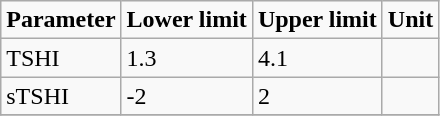<table class="wikitable">
<tr>
<td><strong>Parameter</strong></td>
<td><strong>Lower limit</strong></td>
<td><strong>Upper limit</strong></td>
<td><strong>Unit</strong></td>
</tr>
<tr>
<td>TSHI</td>
<td>1.3</td>
<td>4.1</td>
<td></td>
</tr>
<tr>
<td>sTSHI</td>
<td>-2</td>
<td>2</td>
<td></td>
</tr>
<tr>
</tr>
</table>
